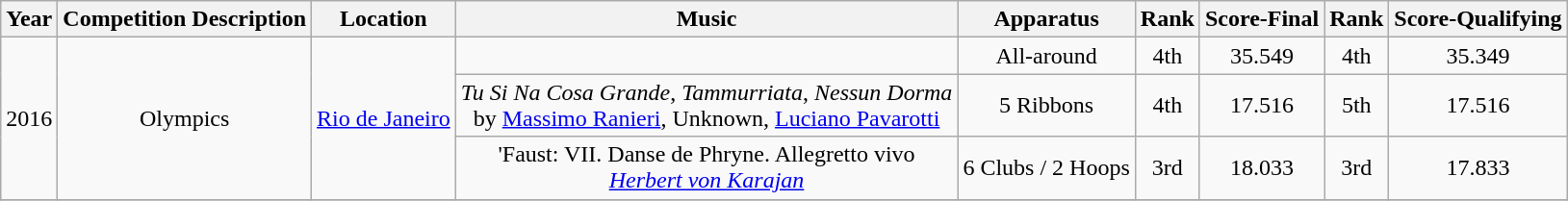<table class="wikitable" style="text-align:center">
<tr>
<th>Year</th>
<th>Competition Description</th>
<th>Location</th>
<th>Music</th>
<th>Apparatus</th>
<th>Rank</th>
<th>Score-Final</th>
<th>Rank</th>
<th>Score-Qualifying</th>
</tr>
<tr>
<td rowspan="3">2016</td>
<td rowspan="3">Olympics</td>
<td rowspan="3"><a href='#'>Rio de Janeiro</a></td>
<td></td>
<td>All-around</td>
<td>4th</td>
<td>35.549</td>
<td>4th</td>
<td>35.349</td>
</tr>
<tr>
<td><em>Tu Si Na Cosa Grande</em>, <em>Tammurriata</em>, <em>Nessun Dorma </em><br> by <a href='#'>Massimo Ranieri</a>, Unknown, <a href='#'>Luciano Pavarotti</a></td>
<td>5 Ribbons</td>
<td>4th</td>
<td>17.516</td>
<td>5th</td>
<td>17.516</td>
</tr>
<tr>
<td>'Faust: VII. Danse de Phryne. Allegretto vivo<em> <br> <a href='#'>Herbert von Karajan</a></td>
<td>6 Clubs / 2 Hoops</td>
<td>3rd</td>
<td>18.033</td>
<td>3rd</td>
<td>17.833</td>
</tr>
<tr>
</tr>
</table>
